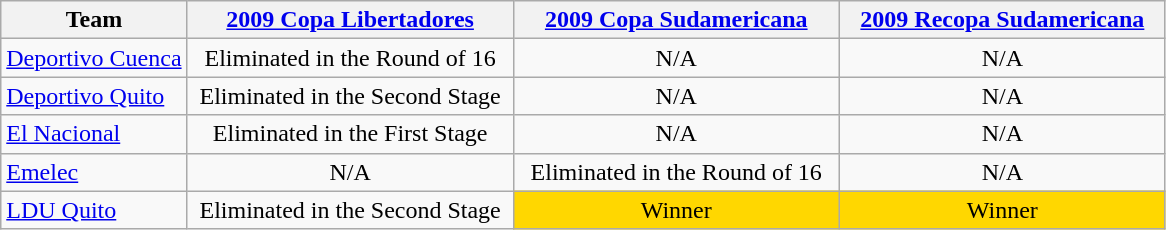<table class="wikitable">
<tr>
<th width= 16%>Team</th>
<th width= 28%><a href='#'>2009 Copa Libertadores</a></th>
<th width= 28%><a href='#'>2009 Copa Sudamericana</a></th>
<th width= 28%><a href='#'>2009 Recopa Sudamericana</a></th>
</tr>
<tr align="center">
<td align="left"><a href='#'>Deportivo Cuenca</a></td>
<td>Eliminated in the Round of 16</td>
<td>N/A</td>
<td>N/A</td>
</tr>
<tr align="center">
<td align="left"><a href='#'>Deportivo Quito</a></td>
<td>Eliminated in the Second Stage</td>
<td>N/A</td>
<td>N/A</td>
</tr>
<tr align="center">
<td align="left"><a href='#'>El Nacional</a></td>
<td>Eliminated in the First Stage</td>
<td>N/A</td>
<td>N/A</td>
</tr>
<tr align="center">
<td align="left"><a href='#'>Emelec</a></td>
<td>N/A</td>
<td>Eliminated in the Round of 16</td>
<td>N/A</td>
</tr>
<tr align="center">
<td align="left"><a href='#'>LDU Quito</a></td>
<td>Eliminated in the Second Stage</td>
<td bgcolor = "gold">Winner</td>
<td bgcolor = "gold">Winner</td>
</tr>
</table>
